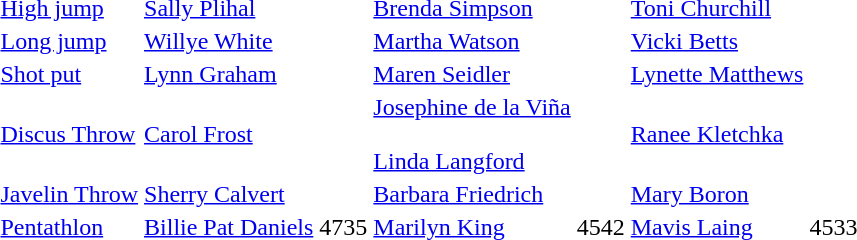<table>
<tr>
<td><a href='#'>High jump</a></td>
<td><a href='#'>Sally Plihal</a></td>
<td></td>
<td><a href='#'>Brenda Simpson</a></td>
<td></td>
<td><a href='#'>Toni Churchill</a></td>
<td></td>
</tr>
<tr>
<td><a href='#'>Long jump</a></td>
<td><a href='#'>Willye White</a></td>
<td></td>
<td><a href='#'>Martha Watson</a></td>
<td></td>
<td><a href='#'>Vicki Betts</a></td>
<td></td>
</tr>
<tr>
<td><a href='#'>Shot put</a></td>
<td><a href='#'>Lynn Graham</a></td>
<td></td>
<td><a href='#'>Maren Seidler</a></td>
<td></td>
<td><a href='#'>Lynette Matthews</a></td>
<td></td>
</tr>
<tr>
<td><a href='#'>Discus Throw</a></td>
<td><a href='#'>Carol Frost</a></td>
<td></td>
<td><a href='#'>Josephine de la Viña</a><br><br><a href='#'>Linda Langford</a></td>
<td><br><br></td>
<td><a href='#'>Ranee Kletchka</a></td>
<td></td>
</tr>
<tr>
<td><a href='#'>Javelin Throw</a></td>
<td><a href='#'>Sherry Calvert</a></td>
<td></td>
<td><a href='#'>Barbara Friedrich</a></td>
<td></td>
<td><a href='#'>Mary Boron</a></td>
<td></td>
</tr>
<tr>
<td><a href='#'>Pentathlon</a></td>
<td><a href='#'>Billie Pat Daniels</a></td>
<td>4735</td>
<td><a href='#'>Marilyn King</a></td>
<td>4542</td>
<td><a href='#'>Mavis Laing</a></td>
<td>4533</td>
</tr>
</table>
